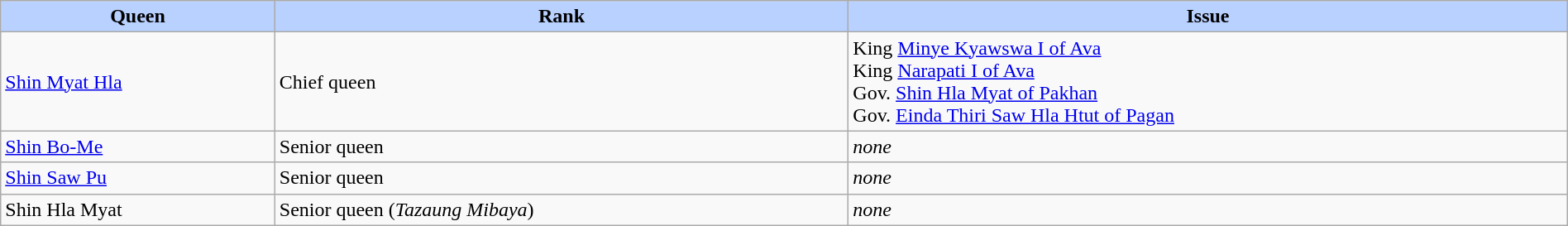<table width=100% class="wikitable">
<tr>
<th style="background-color:#B9D1FF">Queen</th>
<th style="background-color:#B9D1FF">Rank</th>
<th style="background-color:#B9D1FF">Issue</th>
</tr>
<tr>
<td><a href='#'>Shin Myat Hla</a></td>
<td>Chief queen</td>
<td>King <a href='#'>Minye Kyawswa I of Ava</a> <br> King <a href='#'>Narapati I of Ava</a> <br> Gov. <a href='#'>Shin Hla Myat of Pakhan</a> <br> Gov. <a href='#'>Einda Thiri Saw Hla Htut of Pagan</a></td>
</tr>
<tr>
<td><a href='#'>Shin Bo-Me</a></td>
<td>Senior queen</td>
<td><em>none</em></td>
</tr>
<tr>
<td><a href='#'>Shin Saw Pu</a></td>
<td>Senior queen</td>
<td><em>none</em></td>
</tr>
<tr>
<td>Shin Hla Myat</td>
<td>Senior queen (<em>Tazaung Mibaya</em>)</td>
<td><em>none</em></td>
</tr>
</table>
